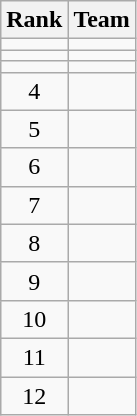<table class="wikitable">
<tr>
<th>Rank</th>
<th>Team</th>
</tr>
<tr>
<td align=center></td>
<td></td>
</tr>
<tr>
<td align=center></td>
<td></td>
</tr>
<tr>
<td align=center></td>
<td></td>
</tr>
<tr>
<td align=center>4</td>
<td></td>
</tr>
<tr>
<td align=center>5</td>
<td></td>
</tr>
<tr>
<td align=center>6</td>
<td></td>
</tr>
<tr>
<td align=center>7</td>
<td></td>
</tr>
<tr>
<td align=center>8</td>
<td></td>
</tr>
<tr>
<td align=center>9</td>
<td></td>
</tr>
<tr>
<td align=center>10</td>
<td></td>
</tr>
<tr>
<td align=center>11</td>
<td></td>
</tr>
<tr>
<td align=center>12</td>
<td></td>
</tr>
</table>
